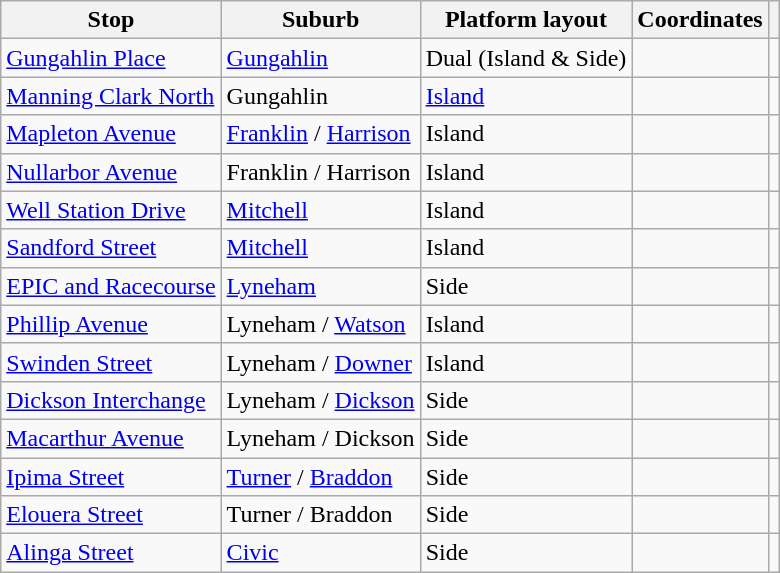<table class="wikitable">
<tr>
<th>Stop</th>
<th>Suburb</th>
<th>Platform layout</th>
<th>Coordinates</th>
<th class="unsortable" style="text-align:center;"></th>
</tr>
<tr>
<td><a href='#'>Gungahlin Place</a></td>
<td><a href='#'>Gungahlin</a></td>
<td>Dual (Island & Side)</td>
<td></td>
<td align="center"></td>
</tr>
<tr>
<td><a href='#'>Manning Clark North</a></td>
<td>Gungahlin</td>
<td><a href='#'>Island</a></td>
<td></td>
<td align="center"></td>
</tr>
<tr>
<td><a href='#'>Mapleton Avenue</a></td>
<td><a href='#'>Franklin</a> / <a href='#'>Harrison</a></td>
<td>Island</td>
<td></td>
<td align="center"></td>
</tr>
<tr>
<td><a href='#'>Nullarbor Avenue</a></td>
<td>Franklin / Harrison</td>
<td>Island</td>
<td></td>
<td align="center"></td>
</tr>
<tr>
<td><a href='#'>Well Station Drive</a></td>
<td><a href='#'>Mitchell</a></td>
<td>Island</td>
<td></td>
<td align="center"></td>
</tr>
<tr>
<td><a href='#'>Sandford Street</a></td>
<td><a href='#'>Mitchell</a></td>
<td>Island</td>
<td></td>
<td align="center"></td>
</tr>
<tr>
<td><a href='#'>EPIC and Racecourse</a></td>
<td><a href='#'>Lyneham</a></td>
<td>Side</td>
<td></td>
<td align="center"></td>
</tr>
<tr>
<td><a href='#'>Phillip Avenue</a></td>
<td>Lyneham / <a href='#'>Watson</a></td>
<td>Island</td>
<td></td>
<td align="center"></td>
</tr>
<tr>
<td><a href='#'>Swinden Street</a></td>
<td>Lyneham / <a href='#'>Downer</a></td>
<td>Island</td>
<td></td>
<td align="center"></td>
</tr>
<tr>
<td><a href='#'>Dickson Interchange</a></td>
<td>Lyneham / <a href='#'>Dickson</a></td>
<td>Side</td>
<td></td>
<td align="center"></td>
</tr>
<tr>
<td><a href='#'>Macarthur Avenue</a></td>
<td>Lyneham / Dickson</td>
<td>Side</td>
<td></td>
<td align="center"></td>
</tr>
<tr>
<td><a href='#'>Ipima Street</a></td>
<td><a href='#'>Turner</a> / <a href='#'>Braddon</a></td>
<td>Side</td>
<td></td>
<td align="center"></td>
</tr>
<tr>
<td><a href='#'>Elouera Street</a></td>
<td>Turner / Braddon</td>
<td>Side</td>
<td></td>
<td align="center"></td>
</tr>
<tr>
<td><a href='#'>Alinga Street</a></td>
<td><a href='#'>Civic</a></td>
<td>Side</td>
<td></td>
<td align="center"></td>
</tr>
</table>
